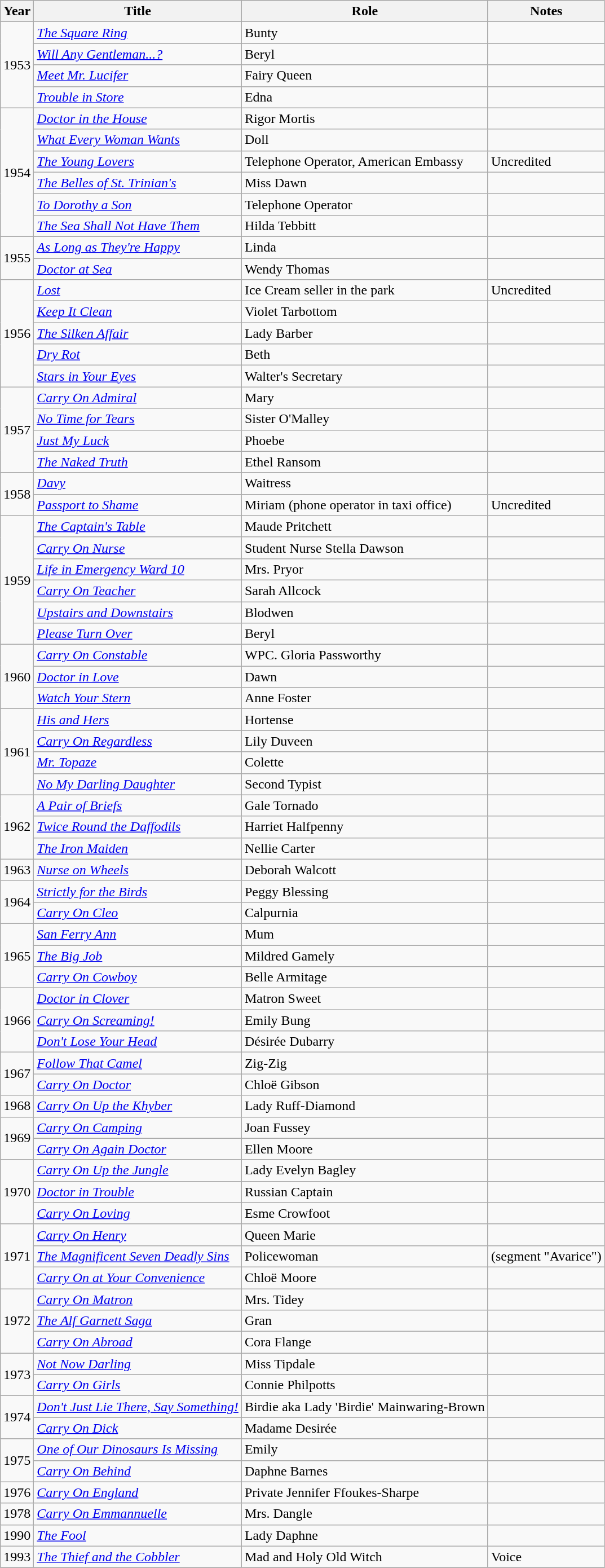<table class="wikitable sortable">
<tr>
<th>Year</th>
<th>Title</th>
<th>Role</th>
<th>Notes</th>
</tr>
<tr>
<td rowspan=4>1953</td>
<td><em><a href='#'>The Square Ring</a></em></td>
<td>Bunty</td>
<td></td>
</tr>
<tr>
<td><em><a href='#'>Will Any Gentleman...?</a></em></td>
<td>Beryl</td>
<td></td>
</tr>
<tr>
<td><em><a href='#'>Meet Mr. Lucifer</a></em></td>
<td>Fairy Queen</td>
<td></td>
</tr>
<tr>
<td><em><a href='#'>Trouble in Store</a></em></td>
<td>Edna</td>
<td></td>
</tr>
<tr>
<td rowspan=6>1954</td>
<td><em><a href='#'>Doctor in the House</a></em></td>
<td>Rigor Mortis</td>
<td></td>
</tr>
<tr>
<td><em><a href='#'>What Every Woman Wants</a></em></td>
<td>Doll</td>
<td></td>
</tr>
<tr>
<td><em><a href='#'>The Young Lovers</a></em></td>
<td>Telephone Operator, American Embassy</td>
<td>Uncredited</td>
</tr>
<tr>
<td><em><a href='#'>The Belles of St. Trinian's</a></em></td>
<td>Miss Dawn</td>
<td></td>
</tr>
<tr>
<td><em><a href='#'>To Dorothy a Son</a></em></td>
<td>Telephone Operator</td>
<td></td>
</tr>
<tr>
<td><em><a href='#'>The Sea Shall Not Have Them</a></em></td>
<td>Hilda Tebbitt</td>
<td></td>
</tr>
<tr>
<td rowspan=2>1955</td>
<td><em><a href='#'>As Long as They're Happy</a></em></td>
<td>Linda</td>
<td></td>
</tr>
<tr>
<td><em><a href='#'>Doctor at Sea</a></em></td>
<td>Wendy Thomas</td>
<td></td>
</tr>
<tr>
<td rowspan=5>1956</td>
<td><em><a href='#'>Lost</a></em></td>
<td>Ice Cream seller in the park</td>
<td>Uncredited</td>
</tr>
<tr>
<td><em><a href='#'>Keep It Clean</a></em></td>
<td>Violet Tarbottom</td>
<td></td>
</tr>
<tr>
<td><em><a href='#'>The Silken Affair</a></em></td>
<td>Lady Barber</td>
<td></td>
</tr>
<tr>
<td><em><a href='#'>Dry Rot</a></em></td>
<td>Beth</td>
<td></td>
</tr>
<tr>
<td><em><a href='#'>Stars in Your Eyes</a></em></td>
<td>Walter's Secretary</td>
<td></td>
</tr>
<tr>
<td rowspan=4>1957</td>
<td><em><a href='#'>Carry On Admiral</a></em></td>
<td>Mary</td>
<td></td>
</tr>
<tr>
<td><em><a href='#'>No Time for Tears</a></em></td>
<td>Sister O'Malley</td>
<td></td>
</tr>
<tr>
<td><em><a href='#'>Just My Luck</a></em></td>
<td>Phoebe</td>
<td></td>
</tr>
<tr>
<td><em><a href='#'>The Naked Truth</a></em></td>
<td>Ethel Ransom</td>
<td></td>
</tr>
<tr>
<td rowspan=2>1958</td>
<td><em><a href='#'>Davy</a></em></td>
<td>Waitress</td>
<td></td>
</tr>
<tr>
<td><em><a href='#'>Passport to Shame</a></em></td>
<td>Miriam (phone operator in taxi office)</td>
<td>Uncredited</td>
</tr>
<tr>
<td rowspan=6>1959</td>
<td><em><a href='#'>The Captain's Table</a></em></td>
<td>Maude Pritchett</td>
<td></td>
</tr>
<tr>
<td><em><a href='#'>Carry On Nurse</a></em></td>
<td>Student Nurse Stella Dawson</td>
<td></td>
</tr>
<tr>
<td><em><a href='#'>Life in Emergency Ward 10</a></em></td>
<td>Mrs. Pryor</td>
<td></td>
</tr>
<tr>
<td><em><a href='#'>Carry On Teacher</a></em></td>
<td>Sarah Allcock</td>
<td></td>
</tr>
<tr>
<td><em><a href='#'>Upstairs and Downstairs</a></em></td>
<td>Blodwen</td>
<td></td>
</tr>
<tr>
<td><em><a href='#'>Please Turn Over</a></em></td>
<td>Beryl</td>
<td></td>
</tr>
<tr>
<td rowspan=3>1960</td>
<td><em><a href='#'>Carry On Constable</a></em></td>
<td>WPC. Gloria Passworthy</td>
<td></td>
</tr>
<tr>
<td><em><a href='#'>Doctor in Love</a></em></td>
<td>Dawn</td>
<td></td>
</tr>
<tr>
<td><em><a href='#'>Watch Your Stern</a></em></td>
<td>Anne Foster</td>
<td></td>
</tr>
<tr>
<td rowspan=4>1961</td>
<td><em><a href='#'>His and Hers</a></em></td>
<td>Hortense</td>
<td></td>
</tr>
<tr>
<td><em><a href='#'>Carry On Regardless</a></em></td>
<td>Lily Duveen</td>
<td></td>
</tr>
<tr>
<td><em><a href='#'>Mr. Topaze</a></em></td>
<td>Colette</td>
<td></td>
</tr>
<tr>
<td><em><a href='#'>No My Darling Daughter</a></em></td>
<td>Second Typist</td>
<td></td>
</tr>
<tr>
<td rowspan=3>1962</td>
<td><em><a href='#'>A Pair of Briefs</a></em></td>
<td>Gale Tornado</td>
<td></td>
</tr>
<tr>
<td><em><a href='#'>Twice Round the Daffodils</a></em></td>
<td>Harriet Halfpenny</td>
<td></td>
</tr>
<tr>
<td><em><a href='#'>The Iron Maiden</a></em></td>
<td>Nellie Carter</td>
<td></td>
</tr>
<tr>
<td>1963</td>
<td><em><a href='#'>Nurse on Wheels</a></em></td>
<td>Deborah Walcott</td>
<td></td>
</tr>
<tr>
<td rowspan=2>1964</td>
<td><em><a href='#'>Strictly for the Birds</a></em></td>
<td>Peggy Blessing</td>
<td></td>
</tr>
<tr>
<td><em><a href='#'>Carry On Cleo</a></em></td>
<td>Calpurnia</td>
<td></td>
</tr>
<tr>
<td rowspan=3>1965</td>
<td><em><a href='#'>San Ferry Ann</a></em></td>
<td>Mum</td>
<td></td>
</tr>
<tr>
<td><em><a href='#'>The Big Job</a></em></td>
<td>Mildred Gamely</td>
<td></td>
</tr>
<tr>
<td><em><a href='#'>Carry On Cowboy</a></em></td>
<td>Belle Armitage</td>
<td></td>
</tr>
<tr>
<td rowspan=3>1966</td>
<td><em><a href='#'>Doctor in Clover</a></em></td>
<td>Matron Sweet</td>
<td></td>
</tr>
<tr>
<td><em><a href='#'>Carry On Screaming!</a></em></td>
<td>Emily Bung</td>
<td></td>
</tr>
<tr>
<td><em><a href='#'>Don't Lose Your Head</a></em></td>
<td>Désirée Dubarry</td>
<td></td>
</tr>
<tr>
<td rowspan=2>1967</td>
<td><em><a href='#'>Follow That Camel</a></em></td>
<td>Zig-Zig</td>
<td></td>
</tr>
<tr>
<td><em><a href='#'>Carry On Doctor</a></em></td>
<td>Chloë Gibson</td>
<td></td>
</tr>
<tr>
<td>1968</td>
<td><em><a href='#'>Carry On Up the Khyber</a></em></td>
<td>Lady Ruff-Diamond</td>
<td></td>
</tr>
<tr>
<td rowspan=2>1969</td>
<td><em><a href='#'>Carry On Camping</a></em></td>
<td>Joan Fussey</td>
<td></td>
</tr>
<tr>
<td><em><a href='#'>Carry On Again Doctor</a></em></td>
<td>Ellen Moore</td>
<td></td>
</tr>
<tr>
<td rowspan=3>1970</td>
<td><em><a href='#'>Carry On Up the Jungle</a></em></td>
<td>Lady Evelyn Bagley</td>
<td></td>
</tr>
<tr>
<td><em><a href='#'>Doctor in Trouble</a></em></td>
<td>Russian Captain</td>
<td></td>
</tr>
<tr>
<td><em><a href='#'>Carry On Loving</a></em></td>
<td>Esme Crowfoot</td>
<td></td>
</tr>
<tr>
<td rowspan=3>1971</td>
<td><em><a href='#'>Carry On Henry</a></em></td>
<td>Queen Marie</td>
<td></td>
</tr>
<tr>
<td><em><a href='#'>The Magnificent Seven Deadly Sins</a></em></td>
<td>Policewoman</td>
<td>(segment "Avarice")</td>
</tr>
<tr>
<td><em><a href='#'>Carry On at Your Convenience</a></em></td>
<td>Chloë Moore</td>
<td></td>
</tr>
<tr>
<td rowspan=3>1972</td>
<td><em><a href='#'>Carry On Matron</a></em></td>
<td>Mrs. Tidey</td>
<td></td>
</tr>
<tr>
<td><em><a href='#'>The Alf Garnett Saga</a></em></td>
<td>Gran</td>
<td></td>
</tr>
<tr>
<td><em><a href='#'>Carry On Abroad</a></em></td>
<td>Cora Flange</td>
<td></td>
</tr>
<tr>
<td rowspan=2>1973</td>
<td><em><a href='#'>Not Now Darling</a></em></td>
<td>Miss Tipdale</td>
<td></td>
</tr>
<tr>
<td><em><a href='#'>Carry On Girls</a></em></td>
<td>Connie Philpotts</td>
<td></td>
</tr>
<tr>
<td rowspan=2>1974</td>
<td><em><a href='#'>Don't Just Lie There, Say Something!</a></em></td>
<td>Birdie aka Lady 'Birdie' Mainwaring-Brown</td>
<td></td>
</tr>
<tr>
<td><em><a href='#'>Carry On Dick</a></em></td>
<td>Madame Desirée</td>
<td></td>
</tr>
<tr>
<td rowspan=2>1975</td>
<td><em><a href='#'>One of Our Dinosaurs Is Missing</a></em></td>
<td>Emily</td>
<td></td>
</tr>
<tr>
<td><em><a href='#'>Carry On Behind</a></em></td>
<td>Daphne Barnes</td>
<td></td>
</tr>
<tr>
<td>1976</td>
<td><em><a href='#'>Carry On England</a></em></td>
<td>Private Jennifer Ffoukes-Sharpe</td>
<td></td>
</tr>
<tr>
<td>1978</td>
<td><em><a href='#'>Carry On Emmannuelle </a></em></td>
<td>Mrs. Dangle</td>
<td></td>
</tr>
<tr>
<td>1990</td>
<td><em><a href='#'>The Fool</a></em></td>
<td>Lady Daphne</td>
<td></td>
</tr>
<tr>
<td>1993</td>
<td><em><a href='#'>The Thief and the Cobbler</a></em></td>
<td>Mad and Holy Old Witch</td>
<td>Voice</td>
</tr>
<tr>
</tr>
</table>
